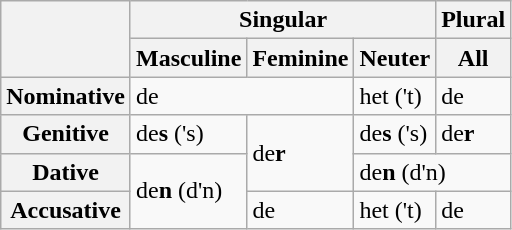<table class="wikitable">
<tr>
<th rowspan="2"></th>
<th colspan="3">Singular</th>
<th>Plural</th>
</tr>
<tr>
<th>Masculine</th>
<th>Feminine</th>
<th>Neuter</th>
<th>All</th>
</tr>
<tr>
<th>Nominative</th>
<td colspan="2">de</td>
<td>het ('t)</td>
<td>de</td>
</tr>
<tr>
<th>Genitive</th>
<td>de<strong>s</strong> ('s)</td>
<td rowspan="2">de<strong>r</strong></td>
<td>de<strong>s</strong> ('s)</td>
<td>de<strong>r</strong></td>
</tr>
<tr>
<th>Dative</th>
<td rowspan="2">de<strong>n</strong> (d'n)</td>
<td colspan="2">de<strong>n</strong> (d'n)</td>
</tr>
<tr>
<th>Accusative</th>
<td>de</td>
<td>het ('t)</td>
<td>de</td>
</tr>
</table>
